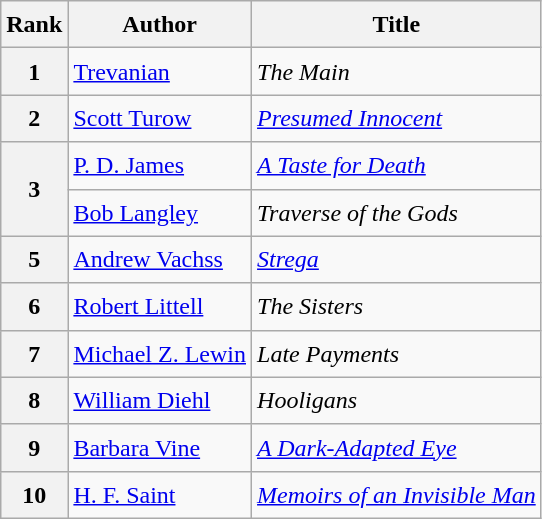<table class="wikitable sortable" style="font-size:1.00em; line-height:1.5em;">
<tr>
<th>Rank</th>
<th>Author</th>
<th>Title</th>
</tr>
<tr>
<th>1</th>
<td><a href='#'>Trevanian</a></td>
<td><em>The Main</em></td>
</tr>
<tr>
<th>2</th>
<td><a href='#'>Scott Turow</a></td>
<td><em><a href='#'>Presumed Innocent</a></em></td>
</tr>
<tr>
<th rowspan="2">3</th>
<td><a href='#'>P. D. James</a></td>
<td><em><a href='#'>A Taste for Death</a></em></td>
</tr>
<tr>
<td><a href='#'>Bob Langley</a></td>
<td><em>Traverse of the Gods</em></td>
</tr>
<tr>
<th>5</th>
<td><a href='#'>Andrew Vachss</a></td>
<td><em><a href='#'>Strega</a></em></td>
</tr>
<tr>
<th>6</th>
<td><a href='#'>Robert Littell</a></td>
<td><em>The Sisters</em></td>
</tr>
<tr>
<th>7</th>
<td><a href='#'>Michael Z. Lewin</a></td>
<td><em>Late Payments</em></td>
</tr>
<tr>
<th>8</th>
<td><a href='#'>William Diehl</a></td>
<td><em>Hooligans</em></td>
</tr>
<tr>
<th>9</th>
<td><a href='#'>Barbara Vine</a></td>
<td><em><a href='#'>A Dark-Adapted Eye</a></em></td>
</tr>
<tr>
<th>10</th>
<td><a href='#'>H. F. Saint</a></td>
<td><em><a href='#'>Memoirs of an Invisible Man</a></em></td>
</tr>
</table>
